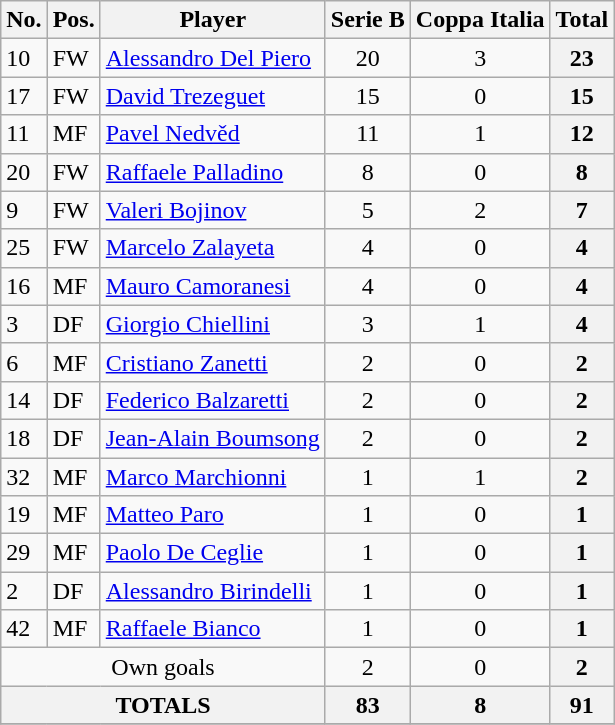<table class="wikitable">
<tr>
<th>No.</th>
<th>Pos.</th>
<th>Player</th>
<th>Serie B</th>
<th>Coppa Italia</th>
<th>Total</th>
</tr>
<tr>
<td>10</td>
<td>FW</td>
<td> <a href='#'>Alessandro Del Piero</a></td>
<td align=center>20</td>
<td align=center>3</td>
<th>23</th>
</tr>
<tr>
<td>17</td>
<td>FW</td>
<td> <a href='#'>David Trezeguet</a></td>
<td align=center>15</td>
<td align=center>0</td>
<th>15</th>
</tr>
<tr>
<td>11</td>
<td>MF</td>
<td> <a href='#'>Pavel Nedvěd</a></td>
<td align=center>11</td>
<td align=center>1</td>
<th>12</th>
</tr>
<tr>
<td>20</td>
<td>FW</td>
<td> <a href='#'>Raffaele Palladino</a></td>
<td align=center>8</td>
<td align=center>0</td>
<th>8</th>
</tr>
<tr>
<td>9</td>
<td>FW</td>
<td> <a href='#'>Valeri Bojinov</a></td>
<td align=center>5</td>
<td align=center>2</td>
<th>7</th>
</tr>
<tr>
<td>25</td>
<td>FW</td>
<td> <a href='#'>Marcelo Zalayeta</a></td>
<td align=center>4</td>
<td align=center>0</td>
<th>4</th>
</tr>
<tr>
<td>16</td>
<td>MF</td>
<td> <a href='#'>Mauro Camoranesi</a></td>
<td align=center>4</td>
<td align=center>0</td>
<th>4</th>
</tr>
<tr>
<td>3</td>
<td>DF</td>
<td> <a href='#'>Giorgio Chiellini</a></td>
<td align=center>3</td>
<td align=center>1</td>
<th>4</th>
</tr>
<tr>
<td>6</td>
<td>MF</td>
<td> <a href='#'>Cristiano Zanetti</a></td>
<td align=center>2</td>
<td align=center>0</td>
<th>2</th>
</tr>
<tr>
<td>14</td>
<td>DF</td>
<td> <a href='#'>Federico Balzaretti</a></td>
<td align=center>2</td>
<td align=center>0</td>
<th>2</th>
</tr>
<tr>
<td>18</td>
<td>DF</td>
<td> <a href='#'>Jean-Alain Boumsong</a></td>
<td align=center>2</td>
<td align=center>0</td>
<th>2</th>
</tr>
<tr>
<td>32</td>
<td>MF</td>
<td> <a href='#'>Marco Marchionni</a></td>
<td align=center>1</td>
<td align=center>1</td>
<th>2</th>
</tr>
<tr>
<td>19</td>
<td>MF</td>
<td> <a href='#'>Matteo Paro</a></td>
<td align=center>1</td>
<td align=center>0</td>
<th>1</th>
</tr>
<tr>
<td>29</td>
<td>MF</td>
<td> <a href='#'>Paolo De Ceglie</a></td>
<td align=center>1</td>
<td align=center>0</td>
<th>1</th>
</tr>
<tr>
<td>2</td>
<td>DF</td>
<td> <a href='#'>Alessandro Birindelli</a></td>
<td align=center>1</td>
<td align=center>0</td>
<th>1</th>
</tr>
<tr>
<td>42</td>
<td>MF</td>
<td> <a href='#'>Raffaele Bianco</a></td>
<td align=center>1</td>
<td align=center>0</td>
<th>1</th>
</tr>
<tr>
<td colspan=3 align=center>Own goals</td>
<td align=center>2</td>
<td align=center>0</td>
<th>2</th>
</tr>
<tr>
<th colspan=3><strong>TOTALS</strong></th>
<th>83</th>
<th>8</th>
<th>91</th>
</tr>
<tr>
</tr>
</table>
